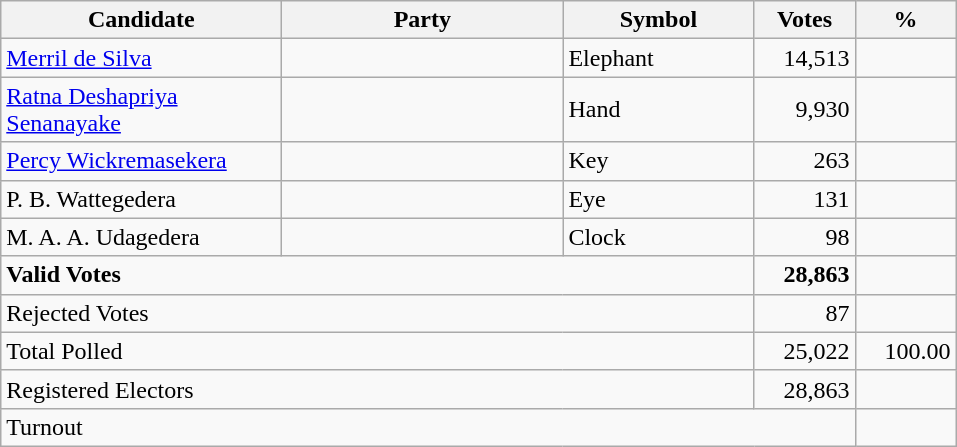<table class="wikitable" border="1" style="text-align:right;">
<tr>
<th align=left width="180">Candidate</th>
<th align=left width="180">Party</th>
<th align=left width="120">Symbol</th>
<th align=left width="60">Votes</th>
<th align=left width="60">%</th>
</tr>
<tr>
<td align=left><a href='#'>Merril de Silva</a></td>
<td align=left></td>
<td align=left>Elephant</td>
<td>14,513</td>
<td></td>
</tr>
<tr>
<td align=left><a href='#'>Ratna Deshapriya Senanayake</a></td>
<td align=left></td>
<td align=left>Hand</td>
<td>9,930</td>
<td></td>
</tr>
<tr>
<td align=left><a href='#'>Percy Wickremasekera</a></td>
<td align=left></td>
<td align=left>Key</td>
<td>263</td>
<td></td>
</tr>
<tr>
<td align=left>P. B. Wattegedera</td>
<td align=left></td>
<td align=left>Eye</td>
<td>131</td>
<td></td>
</tr>
<tr>
<td align=left>M. A. A. Udagedera</td>
<td align=left></td>
<td align=left>Clock</td>
<td>98</td>
<td></td>
</tr>
<tr>
<td align=left colspan=3><strong>Valid Votes</strong></td>
<td><strong>28,863</strong></td>
<td><strong> </strong></td>
</tr>
<tr>
<td align=left colspan=3>Rejected Votes</td>
<td>87</td>
<td></td>
</tr>
<tr>
<td align=left colspan=3>Total Polled</td>
<td>25,022</td>
<td>100.00</td>
</tr>
<tr>
<td align=left colspan=3>Registered Electors</td>
<td>28,863</td>
<td></td>
</tr>
<tr>
<td align=left colspan=4>Turnout</td>
<td></td>
</tr>
</table>
